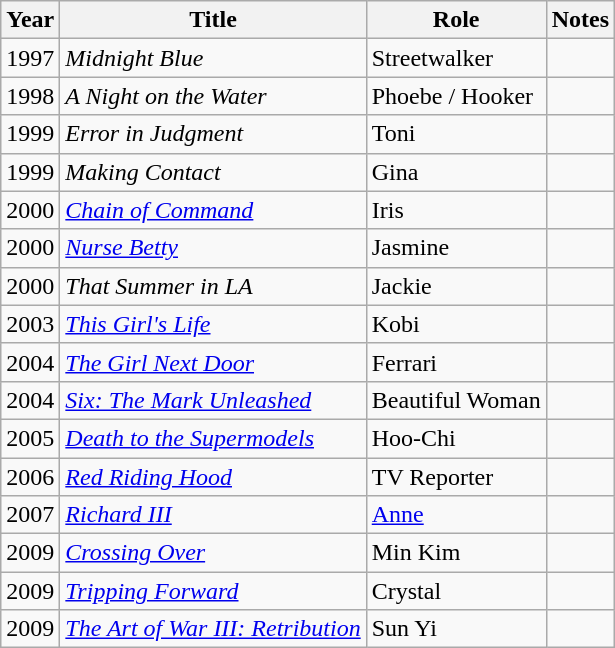<table class="wikitable sortable">
<tr>
<th>Year</th>
<th>Title</th>
<th>Role</th>
<th>Notes</th>
</tr>
<tr>
<td>1997</td>
<td><em>Midnight Blue</em></td>
<td>Streetwalker</td>
<td></td>
</tr>
<tr>
<td>1998</td>
<td><em>A Night on the Water</em></td>
<td>Phoebe / Hooker</td>
<td></td>
</tr>
<tr>
<td>1999</td>
<td><em>Error in Judgment</em></td>
<td>Toni</td>
<td></td>
</tr>
<tr>
<td>1999</td>
<td><em>Making Contact</em></td>
<td>Gina</td>
<td></td>
</tr>
<tr>
<td>2000</td>
<td><a href='#'><em>Chain of Command</em></a></td>
<td>Iris</td>
<td></td>
</tr>
<tr>
<td>2000</td>
<td><em><a href='#'>Nurse Betty</a></em></td>
<td>Jasmine</td>
<td></td>
</tr>
<tr>
<td>2000</td>
<td><em>That Summer in LA</em></td>
<td>Jackie</td>
<td></td>
</tr>
<tr>
<td>2003</td>
<td><em><a href='#'>This Girl's Life</a></em></td>
<td>Kobi</td>
<td></td>
</tr>
<tr>
<td>2004</td>
<td><a href='#'><em>The Girl Next Door</em></a></td>
<td>Ferrari</td>
<td></td>
</tr>
<tr>
<td>2004</td>
<td><em><a href='#'>Six: The Mark Unleashed</a></em></td>
<td>Beautiful Woman</td>
<td></td>
</tr>
<tr>
<td>2005</td>
<td><em><a href='#'>Death to the Supermodels</a></em></td>
<td>Hoo-Chi</td>
<td></td>
</tr>
<tr>
<td>2006</td>
<td><a href='#'><em>Red Riding Hood</em></a></td>
<td>TV Reporter</td>
<td></td>
</tr>
<tr>
<td>2007</td>
<td><a href='#'><em>Richard III</em></a></td>
<td><a href='#'>Anne</a></td>
<td></td>
</tr>
<tr>
<td>2009</td>
<td><a href='#'><em>Crossing Over</em></a></td>
<td>Min Kim</td>
<td></td>
</tr>
<tr>
<td>2009</td>
<td><em><a href='#'>Tripping Forward</a></em></td>
<td>Crystal</td>
<td></td>
</tr>
<tr>
<td>2009</td>
<td><em><a href='#'>The Art of War III: Retribution</a></em></td>
<td>Sun Yi</td>
<td></td>
</tr>
</table>
